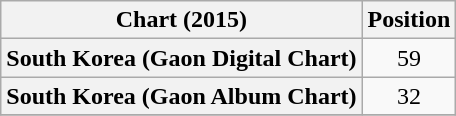<table class="wikitable plainrowheaders">
<tr>
<th>Chart (2015)</th>
<th>Position</th>
</tr>
<tr>
<th scope="row">South Korea (Gaon Digital Chart)</th>
<td align="center">59</td>
</tr>
<tr>
<th scope="row">South Korea (Gaon Album Chart)</th>
<td align="center">32</td>
</tr>
<tr>
</tr>
</table>
